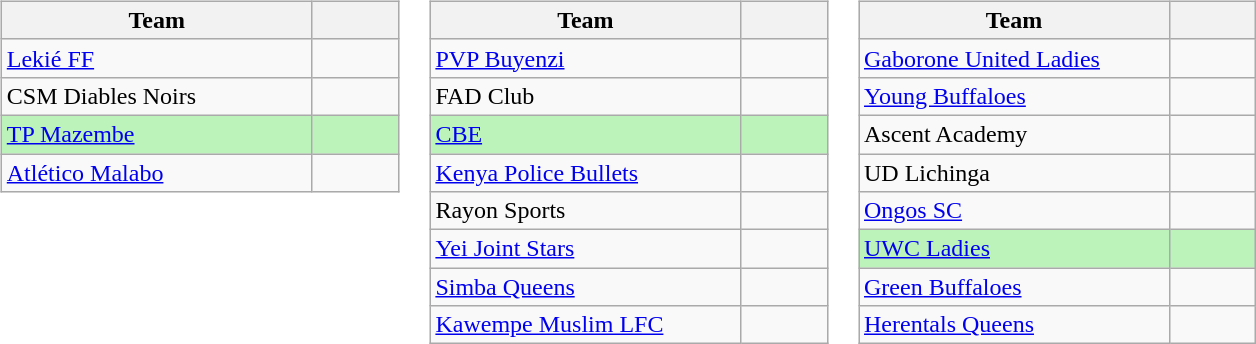<table>
<tr valign=top>
<td><br><table class="wikitable">
<tr>
<th width=200>Team</th>
<th width=50></th>
</tr>
<tr>
<td> <a href='#'>Lekié FF</a></td>
<td></td>
</tr>
<tr>
<td> CSM Diables Noirs</td>
<td></td>
</tr>
<tr bgcolor=#BBF3BB>
<td> <a href='#'>TP Mazembe</a></td>
<td></td>
</tr>
<tr>
<td> <a href='#'>Atlético Malabo</a></td>
<td></td>
</tr>
</table>
</td>
<td><br><table class="wikitable">
<tr>
<th width=200>Team</th>
<th width=50></th>
</tr>
<tr>
<td> <a href='#'>PVP Buyenzi</a></td>
<td></td>
</tr>
<tr>
<td> FAD Club</td>
<td></td>
</tr>
<tr bgcolor=#BBF3BB>
<td> <a href='#'>CBE</a></td>
<td></td>
</tr>
<tr>
<td> <a href='#'>Kenya Police Bullets</a></td>
<td></td>
</tr>
<tr>
<td> Rayon Sports</td>
<td></td>
</tr>
<tr>
<td> <a href='#'>Yei Joint Stars</a></td>
<td></td>
</tr>
<tr>
<td> <a href='#'>Simba Queens</a></td>
<td></td>
</tr>
<tr>
<td> <a href='#'>Kawempe Muslim LFC</a></td>
<td></td>
</tr>
</table>
</td>
<td><br><table class="wikitable">
<tr>
<th width=200>Team</th>
<th width=50></th>
</tr>
<tr>
<td> <a href='#'>Gaborone United Ladies</a></td>
<td></td>
</tr>
<tr>
<td> <a href='#'>Young Buffaloes</a></td>
<td></td>
</tr>
<tr>
<td> Ascent Academy</td>
<td></td>
</tr>
<tr>
<td> UD Lichinga</td>
<td></td>
</tr>
<tr>
<td> <a href='#'>Ongos SC</a></td>
<td></td>
</tr>
<tr bgcolor=#BBF3BB>
<td> <a href='#'>UWC Ladies</a></td>
<td></td>
</tr>
<tr>
<td> <a href='#'>Green Buffaloes</a></td>
<td></td>
</tr>
<tr>
<td> <a href='#'>Herentals Queens</a></td>
<td></td>
</tr>
</table>
</td>
</tr>
</table>
